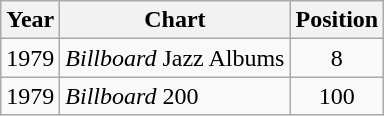<table class="wikitable">
<tr>
<th>Year</th>
<th>Chart</th>
<th>Position</th>
</tr>
<tr>
<td>1979</td>
<td><em>Billboard</em> Jazz Albums</td>
<td align="center">8</td>
</tr>
<tr>
<td>1979</td>
<td><em>Billboard</em> 200</td>
<td align="center">100</td>
</tr>
</table>
